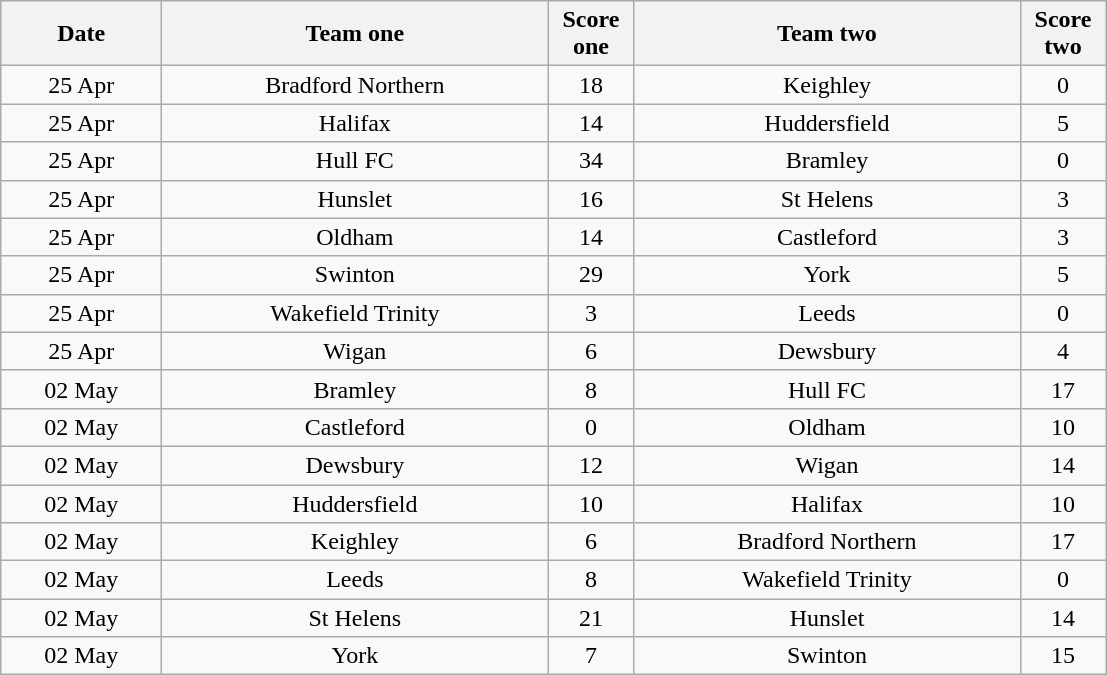<table class="wikitable" style="text-align: center">
<tr>
<th width=100>Date</th>
<th width=250>Team one</th>
<th width=50>Score one</th>
<th width=250>Team two</th>
<th width=50>Score two</th>
</tr>
<tr>
<td>25 Apr</td>
<td>Bradford Northern</td>
<td>18</td>
<td>Keighley</td>
<td>0</td>
</tr>
<tr>
<td>25 Apr</td>
<td>Halifax</td>
<td>14</td>
<td>Huddersfield</td>
<td>5</td>
</tr>
<tr>
<td>25 Apr</td>
<td>Hull FC</td>
<td>34</td>
<td>Bramley</td>
<td>0</td>
</tr>
<tr>
<td>25 Apr</td>
<td>Hunslet</td>
<td>16</td>
<td>St Helens</td>
<td>3</td>
</tr>
<tr>
<td>25 Apr</td>
<td>Oldham</td>
<td>14</td>
<td>Castleford</td>
<td>3</td>
</tr>
<tr>
<td>25 Apr</td>
<td>Swinton</td>
<td>29</td>
<td>York</td>
<td>5</td>
</tr>
<tr>
<td>25 Apr</td>
<td>Wakefield Trinity</td>
<td>3</td>
<td>Leeds</td>
<td>0</td>
</tr>
<tr>
<td>25 Apr</td>
<td>Wigan</td>
<td>6</td>
<td>Dewsbury</td>
<td>4</td>
</tr>
<tr>
<td>02 May</td>
<td>Bramley</td>
<td>8</td>
<td>Hull FC</td>
<td>17</td>
</tr>
<tr>
<td>02 May</td>
<td>Castleford</td>
<td>0</td>
<td>Oldham</td>
<td>10</td>
</tr>
<tr>
<td>02 May</td>
<td>Dewsbury</td>
<td>12</td>
<td>Wigan</td>
<td>14</td>
</tr>
<tr>
<td>02 May</td>
<td>Huddersfield</td>
<td>10</td>
<td>Halifax</td>
<td>10</td>
</tr>
<tr>
<td>02 May</td>
<td>Keighley</td>
<td>6</td>
<td>Bradford Northern</td>
<td>17</td>
</tr>
<tr>
<td>02 May</td>
<td>Leeds</td>
<td>8</td>
<td>Wakefield Trinity</td>
<td>0</td>
</tr>
<tr>
<td>02 May</td>
<td>St Helens</td>
<td>21</td>
<td>Hunslet</td>
<td>14</td>
</tr>
<tr>
<td>02 May</td>
<td>York</td>
<td>7</td>
<td>Swinton</td>
<td>15</td>
</tr>
</table>
